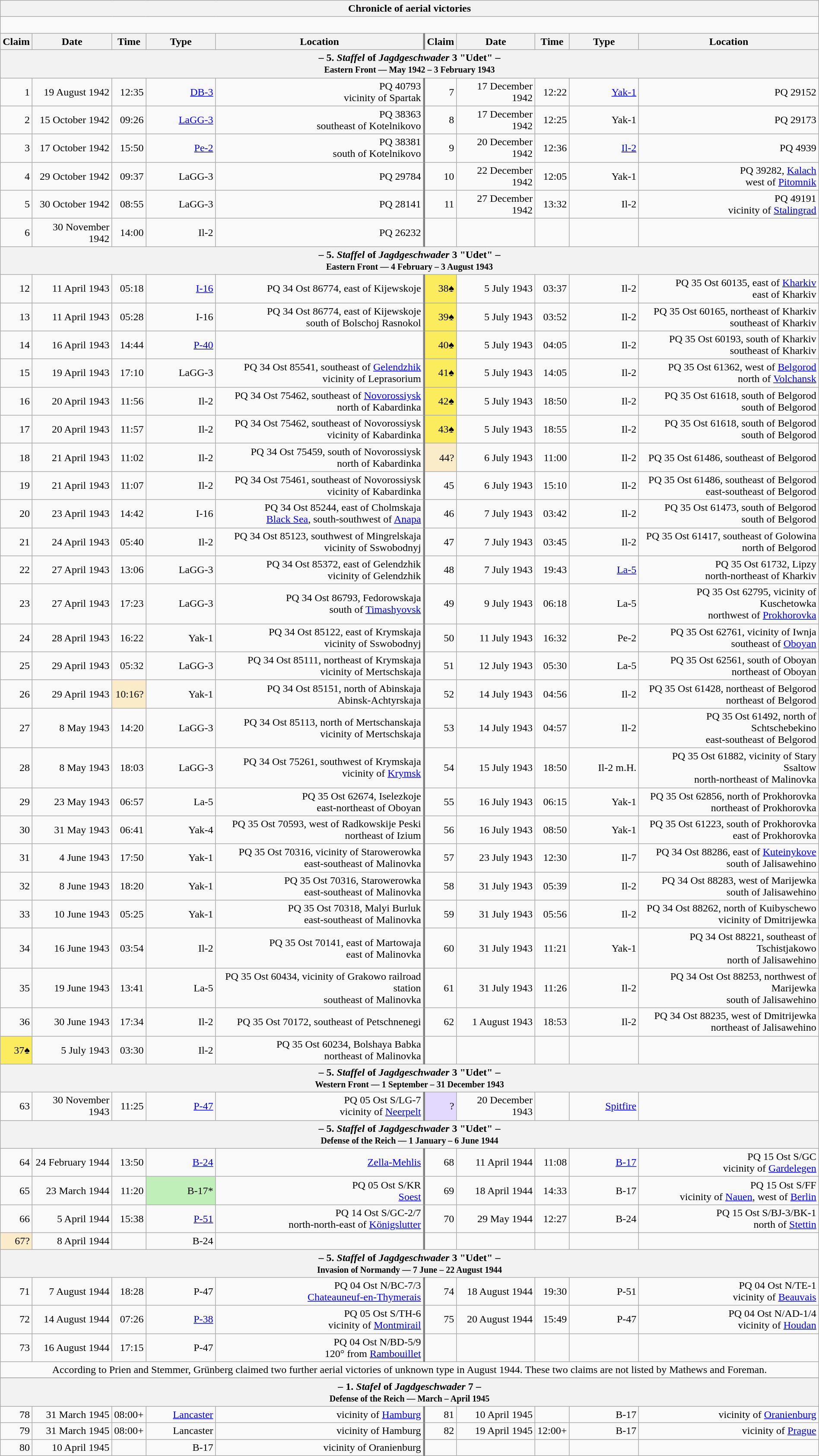<table class="wikitable plainrowheaders collapsible" style="margin-left: auto; margin-right: auto; border: none; text-align:right; width: 100%;">
<tr>
<th colspan="10">Chronicle of aerial victories</th>
</tr>
<tr>
<td colspan="10" style="text-align: left;"><br>


</td>
</tr>
<tr>
<th scope="col">Claim</th>
<th scope="col">Date</th>
<th scope="col">Time</th>
<th scope="col" width="100px">Type</th>
<th scope="col">Location</th>
<th scope="col" style="border-left: 3px solid grey;">Claim</th>
<th scope="col">Date</th>
<th scope="col">Time</th>
<th scope="col" width="100px">Type</th>
<th scope="col">Location</th>
</tr>
<tr>
<th colspan="10">– 5. <em>Staffel</em> of <em>Jagdgeschwader</em> 3 "Udet" –<br><small>Eastern Front — May 1942 – 3 February 1943</small></th>
</tr>
<tr>
<td>1</td>
<td>19 August 1942</td>
<td>12:35</td>
<td><a href='#'>DB-3</a></td>
<td>PQ 40793<br>vicinity of Spartak</td>
<td style="border-left: 3px solid grey;">7</td>
<td>17 December 1942</td>
<td>12:22</td>
<td><a href='#'>Yak-1</a></td>
<td>PQ 29152</td>
</tr>
<tr>
<td>2</td>
<td>15 October 1942</td>
<td>09:26</td>
<td><a href='#'>LaGG-3</a></td>
<td>PQ 38363<br> southeast of Kotelnikovo</td>
<td style="border-left: 3px solid grey;">8</td>
<td>17 December 1942</td>
<td>12:25</td>
<td>Yak-1</td>
<td>PQ 29173</td>
</tr>
<tr>
<td>3</td>
<td>17 October 1942</td>
<td>15:50</td>
<td><a href='#'>Pe-2</a></td>
<td>PQ 38381<br> south of Kotelnikovo</td>
<td style="border-left: 3px solid grey;">9</td>
<td>20 December 1942</td>
<td>12:36</td>
<td><a href='#'>Il-2</a></td>
<td>PQ 4939</td>
</tr>
<tr>
<td>4</td>
<td>29 October 1942</td>
<td>09:37</td>
<td>LaGG-3</td>
<td>PQ 29784</td>
<td style="border-left: 3px solid grey;">10</td>
<td>22 December 1942</td>
<td>12:05</td>
<td>Yak-1</td>
<td>PQ 39282, <a href='#'>Kalach</a><br> west of <a href='#'>Pitomnik</a></td>
</tr>
<tr>
<td>5</td>
<td>30 October 1942</td>
<td>08:55</td>
<td>LaGG-3</td>
<td>PQ 28141</td>
<td style="border-left: 3px solid grey;">11</td>
<td>27 December 1942</td>
<td>13:32</td>
<td>Il-2</td>
<td>PQ 49191<br>vicinity of <a href='#'>Stalingrad</a></td>
</tr>
<tr>
<td>6</td>
<td>30 November 1942</td>
<td>14:00</td>
<td>Il-2</td>
<td>PQ 26232</td>
<td style="border-left: 3px solid grey;"></td>
<td></td>
<td></td>
<td></td>
<td></td>
</tr>
<tr>
<th colspan="10">– 5. <em>Staffel</em> of <em>Jagdgeschwader</em> 3 "Udet" –<br><small>Eastern Front — 4 February – 3 August 1943</small></th>
</tr>
<tr>
<td>12</td>
<td>11 April 1943</td>
<td>05:18</td>
<td><a href='#'>I-16</a></td>
<td>PQ 34 Ost 86774, east of Kijewskoje</td>
<td style="border-left: 3px solid grey; background:#fbec5d;">38♠</td>
<td>5 July 1943</td>
<td>03:37</td>
<td>Il-2</td>
<td>PQ 35 Ost 60135, east of <a href='#'>Kharkiv</a><br> east of Kharkiv</td>
</tr>
<tr>
<td>13</td>
<td>11 April 1943</td>
<td>05:28</td>
<td>I-16</td>
<td>PQ 34 Ost 86774, east of Kijewskoje<br> south of Bolschoj Rasnokol</td>
<td style="border-left: 3px solid grey; background:#fbec5d;">39♠</td>
<td>5 July 1943</td>
<td>03:52</td>
<td>Il-2</td>
<td>PQ 35 Ost 60165, northeast of Kharkiv<br> southeast of Kharkiv</td>
</tr>
<tr>
<td>14</td>
<td>16 April 1943</td>
<td>14:44</td>
<td><a href='#'>P-40</a></td>
<td></td>
<td style="border-left: 3px solid grey; background:#fbec5d;">40♠</td>
<td>5 July 1943</td>
<td>04:05</td>
<td>Il-2</td>
<td>PQ 35 Ost 60193, south of Kharkiv<br> southeast of Kharkiv</td>
</tr>
<tr>
<td>15</td>
<td>19 April 1943</td>
<td>17:10</td>
<td>LaGG-3</td>
<td>PQ 34 Ost 85541, southeast of <a href='#'>Gelendzhik</a><br>vicinity of Leprasorium</td>
<td style="border-left: 3px solid grey; background:#fbec5d;">41♠</td>
<td>5 July 1943</td>
<td>14:05</td>
<td>Il-2</td>
<td>PQ 35 Ost 61362, west of <a href='#'>Belgorod</a><br> north of <a href='#'>Volchansk</a></td>
</tr>
<tr>
<td>16</td>
<td>20 April 1943</td>
<td>11:56</td>
<td>Il-2</td>
<td>PQ 34 Ost 75462, southeast of <a href='#'>Novorossiysk</a><br> north of Kabardinka</td>
<td style="border-left: 3px solid grey; background:#fbec5d;">42♠</td>
<td>5 July 1943</td>
<td>18:50</td>
<td>Il-2</td>
<td>PQ 35 Ost 61618, south of Belgorod<br> south of Belgorod</td>
</tr>
<tr>
<td>17</td>
<td>20 April 1943</td>
<td>11:57</td>
<td>Il-2</td>
<td>PQ 34 Ost 75462, southeast of Novorossiysk<br>vicinity of Kabardinka</td>
<td style="border-left: 3px solid grey; background:#fbec5d;">43♠</td>
<td>5 July 1943</td>
<td>18:55</td>
<td>Il-2</td>
<td>PQ 35 Ost 61618, south of Belgorod<br> south of Belgorod</td>
</tr>
<tr>
<td>18</td>
<td>21 April 1943</td>
<td>11:02</td>
<td>Il-2</td>
<td>PQ 34 Ost 75459, south of Novorossiysk<br> north of Kabardinka</td>
<td style="border-left: 3px solid grey; background:#faecc8">44?</td>
<td>6 July 1943</td>
<td>11:00</td>
<td>Il-2</td>
<td>PQ 35 Ost 61486, southeast of Belgorod</td>
</tr>
<tr>
<td>19</td>
<td>21 April 1943</td>
<td>11:07</td>
<td>Il-2</td>
<td>PQ 34 Ost 75461, southeast of Novorossiysk<br>vicinity of Kabardinka</td>
<td style="border-left: 3px solid grey;">45</td>
<td>6 July 1943</td>
<td>15:10</td>
<td>Il-2</td>
<td>PQ 35 Ost 61486, southeast of Belgorod<br> east-southeast of Belgorod</td>
</tr>
<tr>
<td>20</td>
<td>23 April 1943</td>
<td>14:42</td>
<td>I-16</td>
<td>PQ 34 Ost 85244, east of Cholmskaja<br><a href='#'>Black Sea</a>,  south-southwest of <a href='#'>Anapa</a></td>
<td style="border-left: 3px solid grey;">46</td>
<td>7 July 1943</td>
<td>03:42</td>
<td>Il-2</td>
<td>PQ 35 Ost 61473, south of Belgorod<br> south of Belgorod</td>
</tr>
<tr>
<td>21</td>
<td>24 April 1943</td>
<td>05:40</td>
<td>Il-2</td>
<td>PQ 34 Ost 85123, southwest of Mingrelskaja<br>vicinity of Sswobodnyj</td>
<td style="border-left: 3px solid grey;">47</td>
<td>7 July 1943</td>
<td>03:45</td>
<td>Il-2</td>
<td>PQ 35 Ost 61417, southeast of Golowina<br> north of Belgorod</td>
</tr>
<tr>
<td>22</td>
<td>27 April 1943</td>
<td>13:06</td>
<td>LaGG-3</td>
<td>PQ 34 Ost 85372, east of Gelendzhik<br>vicinity of Gelendzhik</td>
<td style="border-left: 3px solid grey;">48</td>
<td>7 July 1943</td>
<td>19:43</td>
<td><a href='#'>La-5</a></td>
<td>PQ 35 Ost 61732, Lipzy<br> north-northeast of Kharkiv</td>
</tr>
<tr>
<td>23</td>
<td>27 April 1943</td>
<td>17:23</td>
<td>LaGG-3</td>
<td>PQ 34 Ost 86793, Fedorowskaja<br>south of <a href='#'>Timashyovsk</a></td>
<td style="border-left: 3px solid grey;">49</td>
<td>9 July 1943</td>
<td>06:18</td>
<td>La-5</td>
<td>PQ 35 Ost 62795, vicinity of Kuschetowka<br> northwest of <a href='#'>Prokhorovka</a></td>
</tr>
<tr>
<td>24</td>
<td>28 April 1943</td>
<td>16:22</td>
<td>Yak-1</td>
<td>PQ 34 Ost 85122, east of Krymskaja<br>vicinity of Sswobodnyj</td>
<td style="border-left: 3px solid grey;">50</td>
<td>11 July 1943</td>
<td>16:32</td>
<td>Pe-2</td>
<td>PQ 35 Ost 62761, vicinity of Iwnja<br> southeast of <a href='#'>Oboyan</a></td>
</tr>
<tr>
<td>25</td>
<td>29 April 1943</td>
<td>05:32</td>
<td>LaGG-3</td>
<td>PQ 34 Ost 85111, northeast of Krymskaja<br>vicinity of Mertschskaja</td>
<td style="border-left: 3px solid grey;">51</td>
<td>12 July 1943</td>
<td>05:30</td>
<td>La-5</td>
<td>PQ 35 Ost 62561, south of Oboyan<br> northeast of Oboyan</td>
</tr>
<tr>
<td>26</td>
<td>29 April 1943</td>
<td style="background:#faecc8">10:16?</td>
<td>Yak-1</td>
<td>PQ 34 Ost 85151, north of Abinskaja<br>Abinsk-Achtyrskaja</td>
<td style="border-left: 3px solid grey;">52</td>
<td>14 July 1943</td>
<td>04:56</td>
<td>Il-2</td>
<td>PQ 35 Ost 61428, northeast of Belgorod<br> northeast of Belgorod</td>
</tr>
<tr>
<td>27</td>
<td>8 May 1943</td>
<td>14:20</td>
<td>LaGG-3</td>
<td>PQ 34 Ost 85113, north of Mertschanskaja<br>vicinity of Mertschskaja</td>
<td style="border-left: 3px solid grey;">53</td>
<td>14 July 1943</td>
<td>04:57</td>
<td>Il-2</td>
<td>PQ 35 Ost 61492, north of Schtschebekino<br> east-southeast of Belgorod</td>
</tr>
<tr>
<td>28</td>
<td>8 May 1943</td>
<td>18:03</td>
<td>LaGG-3</td>
<td>PQ 34 Ost 75261, southwest of Krymskaja<br>vicinity of <a href='#'>Krymsk</a></td>
<td style="border-left: 3px solid grey;">54</td>
<td>15 July 1943</td>
<td>18:50</td>
<td>Il-2 m.H.</td>
<td>PQ 35 Ost 61882, vicinity of Stary Ssaltow<br> north-northeast of Malinovka</td>
</tr>
<tr>
<td>29</td>
<td>23 May 1943</td>
<td>06:57</td>
<td>La-5</td>
<td>PQ 35 Ost 62674, Iselezkoje<br> east-northeast of Oboyan</td>
<td style="border-left: 3px solid grey;">55</td>
<td>16 July 1943</td>
<td>06:15</td>
<td>Yak-1</td>
<td>PQ 35 Ost 62856, north of Prokhorovka<br> northeast of Prokhorovka</td>
</tr>
<tr>
<td>30</td>
<td>31 May 1943</td>
<td>06:41</td>
<td>Yak-4</td>
<td>PQ 35 Ost 70593, west of Radkowskije Peski<br> northeast of Izium</td>
<td style="border-left: 3px solid grey;">56</td>
<td>16 July 1943</td>
<td>08:50</td>
<td>Yak-1</td>
<td>PQ 35 Ost 61223, south of Prokhorovka<br> east of Prokhorovka</td>
</tr>
<tr>
<td>31</td>
<td>4 June 1943</td>
<td>17:50</td>
<td>Yak-1</td>
<td>PQ 35 Ost 70316, vicinity of Starowerowka<br> east-southeast of Malinovka</td>
<td style="border-left: 3px solid grey;">57</td>
<td>23 July 1943</td>
<td>12:30</td>
<td>Il-7</td>
<td>PQ 34 Ost 88286, east of <a href='#'>Kuteinykove</a><br> south of Jalisawehino</td>
</tr>
<tr>
<td>32</td>
<td>8 June 1943</td>
<td>18:20</td>
<td>Yak-1</td>
<td>PQ 35 Ost 70316, Starowerowka<br> east-southeast of Malinovka</td>
<td style="border-left: 3px solid grey;">58</td>
<td>31 July 1943</td>
<td>05:39</td>
<td>Il-2</td>
<td>PQ 34 Ost 88283, west of Marijewka<br> south of Jalisawehino</td>
</tr>
<tr>
<td>33</td>
<td>10 June 1943</td>
<td>05:25</td>
<td>Yak-1</td>
<td>PQ 35 Ost 70318, Malyi Burluk<br> east-southeast of Malinovka</td>
<td style="border-left: 3px solid grey;">59</td>
<td>31 July 1943</td>
<td>05:56</td>
<td>Il-2</td>
<td>PQ 34 Ost 88262, north of Kuibyschewo<br>vicinity of Dmitrijewka</td>
</tr>
<tr>
<td>34</td>
<td>16 June 1943</td>
<td>03:54</td>
<td>Il-2</td>
<td>PQ 35 Ost 70141, east of Martowaja<br> east of Malinovka</td>
<td style="border-left: 3px solid grey;">60</td>
<td>31 July 1943</td>
<td>11:21</td>
<td>Yak-1</td>
<td>PQ 34 Ost 88221, southeast of Tschistjakowo<br> north of Jalisawehino</td>
</tr>
<tr>
<td>35</td>
<td>19 June 1943</td>
<td>13:41</td>
<td>La-5</td>
<td>PQ 35 Ost 60434, vicinity of Grakowo railroad station<br> southeast of Malinovka</td>
<td style="border-left: 3px solid grey;">61</td>
<td>31 July 1943</td>
<td>11:26</td>
<td>Il-2</td>
<td>PQ 34 Ost Ost 88253, northwest of Marijewka<br> south of Jalisawehino</td>
</tr>
<tr>
<td>36</td>
<td>30 June 1943</td>
<td>17:34</td>
<td>Il-2</td>
<td>PQ 35 Ost 70172, southeast of Petschnenegi</td>
<td style="border-left: 3px solid grey;">62</td>
<td>1 August 1943</td>
<td>18:53</td>
<td>Il-2</td>
<td>PQ 34 Ost 88235, west of Dmitrijewka<br> northeast of Jalisawehino</td>
</tr>
<tr>
<td style="background:#fbec5d;">37♠</td>
<td>5 July 1943</td>
<td>03:30</td>
<td>Il-2</td>
<td>PQ 35 Ost 60234, Bolshaya Babka<br> northeast of Malinovka</td>
<td style="border-left: 3px solid grey;"></td>
<td></td>
<td></td>
<td></td>
<td></td>
</tr>
<tr>
<th colspan="10">– 5. <em>Staffel</em> of <em>Jagdgeschwader</em> 3 "Udet" –<br><small>Western Front — 1 September – 31 December 1943</small></th>
</tr>
<tr>
<td>63</td>
<td>30 November 1943</td>
<td>11:25</td>
<td><a href='#'>P-47</a></td>
<td>PQ 05 Ost S/LG-7<br>vicinity of <a href='#'>Neerpelt</a></td>
<td style="border-left: 3px solid grey; background:#e3d9ff;">?</td>
<td>20 December 1943</td>
<td></td>
<td><a href='#'>Spitfire</a></td>
<td></td>
</tr>
<tr>
<th colspan="10">– 5. <em>Staffel</em> of <em>Jagdgeschwader</em> 3 "Udet" –<br><small>Defense of the Reich — 1 January – 6 June 1944</small></th>
</tr>
<tr>
<td>64</td>
<td>24 February 1944</td>
<td>13:50</td>
<td><a href='#'>B-24</a></td>
<td><a href='#'>Zella-Mehlis</a></td>
<td style="border-left: 3px solid grey;">68</td>
<td>11 April 1944</td>
<td>11:08</td>
<td><a href='#'>B-17</a></td>
<td>PQ 15 Ost S/GC<br>vicinity of <a href='#'>Gardelegen</a></td>
</tr>
<tr>
<td>65</td>
<td>23 March 1944</td>
<td>11:20</td>
<td style="background:#C0EFBA">B-17*</td>
<td>PQ 05 Ost S/KR<br><a href='#'>Soest</a></td>
<td style="border-left: 3px solid grey;">69</td>
<td>18 April 1944</td>
<td>14:33</td>
<td>B-17</td>
<td>PQ 15 Ost S/FF<br>vicinity of <a href='#'>Nauen</a>, west of <a href='#'>Berlin</a></td>
</tr>
<tr>
<td>66</td>
<td>5 April 1944</td>
<td>15:38</td>
<td><a href='#'>P-51</a></td>
<td>PQ 14 Ost S/GC-2/7<br>north-north-east of <a href='#'>Königslutter</a></td>
<td style="border-left: 3px solid grey;">70</td>
<td>29 May 1944</td>
<td>12:27</td>
<td>B-24</td>
<td>PQ 15 Ost S/BJ-3/BK-1<br>north of <a href='#'>Stettin</a></td>
</tr>
<tr>
<td style="background:#faecc8">67?</td>
<td>8 April 1944</td>
<td></td>
<td>B-24</td>
<td></td>
<td style="border-left: 3px solid grey;"></td>
<td></td>
<td></td>
<td></td>
<td></td>
</tr>
<tr>
<th colspan="12">– 5. <em>Staffel</em> of <em>Jagdgeschwader</em> 3 "Udet" –<br><small>Invasion of Normandy — 7 June – 22 August 1944</small></th>
</tr>
<tr>
<td>71</td>
<td>7 August 1944</td>
<td>18:28</td>
<td>P-47</td>
<td>PQ 04 Ost N/BC-7/3<br><a href='#'>Chateauneuf-en-Thymerais</a></td>
<td style="border-left: 3px solid grey;">74</td>
<td>18 August 1944</td>
<td>19:30</td>
<td>P-51</td>
<td>PQ 04 Ost N/TE-1<br>vicinity of <a href='#'>Beauvais</a></td>
</tr>
<tr>
<td>72</td>
<td>14 August 1944</td>
<td>07:26</td>
<td><a href='#'>P-38</a></td>
<td>PQ 05 Ost S/TH-6<br>vicinity of <a href='#'>Montmirail</a></td>
<td style="border-left: 3px solid grey;">75</td>
<td>20 August 1944</td>
<td>15:49</td>
<td>P-47</td>
<td>PQ 04 Ost N/AD-1/4<br>vicinity of <a href='#'>Houdan</a></td>
</tr>
<tr>
<td>73</td>
<td>16 August 1944</td>
<td>17:15</td>
<td>P-47</td>
<td>PQ 04 Ost N/BD-5/9<br>120° from <a href='#'>Rambouillet</a></td>
<td style="border-left: 3px solid grey;"></td>
<td></td>
<td></td>
<td></td>
<td></td>
</tr>
<tr>
<td colspan="10" style="text-align: center">According to Prien and Stemmer, Grünberg claimed two further aerial victories of unknown type in August 1944. These two claims are not listed by Mathews and Foreman.</td>
</tr>
<tr>
</tr>
<tr>
<th colspan="12">– 1. <em>Stafel</em> of <em>Jagdgeschwader</em> 7 –<br><small>Defense of the Reich — March – April 1945</small></th>
</tr>
<tr>
<td>78</td>
<td>31 March 1945</td>
<td>08:00+</td>
<td><a href='#'>Lancaster</a></td>
<td>vicinity of <a href='#'>Hamburg</a></td>
<td style="border-left: 3px solid grey;">81</td>
<td>10 April 1945</td>
<td></td>
<td>B-17</td>
<td>vicinity of <a href='#'>Oranienburg</a></td>
</tr>
<tr>
<td>79</td>
<td>31 March 1945</td>
<td>08:00+</td>
<td>Lancaster</td>
<td>vicinity of Hamburg</td>
<td style="border-left: 3px solid grey;">82</td>
<td>19 April 1945</td>
<td>12:00+</td>
<td>B-17</td>
<td>vicinity of <a href='#'>Prague</a></td>
</tr>
<tr>
<td>80</td>
<td>10 April 1945</td>
<td></td>
<td>B-17</td>
<td>vicinity of Oranienburg</td>
<td style="border-left: 3px solid grey;"></td>
<td></td>
<td></td>
<td></td>
<td></td>
</tr>
</table>
